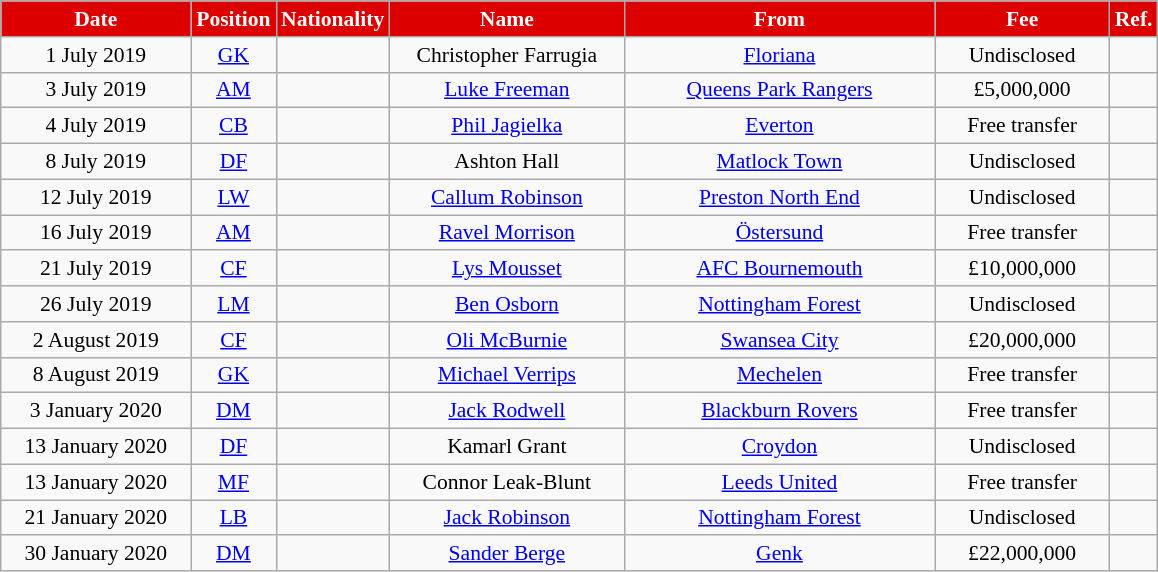<table class="wikitable"  style="text-align:center; font-size:90%; ">
<tr>
<th style="background:#DD0000; color:#FFFFFF; width:120px;">Date</th>
<th style="background:#DD0000; color:#FFFFFF; width:50px;">Position</th>
<th style="background:#DD0000; color:#FFFFFF; width:50px;">Nationality</th>
<th style="background:#DD0000; color:#FFFFFF; width:150px;">Name</th>
<th style="background:#DD0000; color:#FFFFFF; width:200px;">From</th>
<th style="background:#DD0000; color:#FFFFFF; width:110px;">Fee</th>
<th style="background:#DD0000; color:#FFFFFF; width:25px;">Ref.</th>
</tr>
<tr>
<td>1 July 2019</td>
<td><a href='#'>GK</a></td>
<td></td>
<td>Christopher Farrugia</td>
<td> <a href='#'>Floriana</a></td>
<td>Undisclosed</td>
<td></td>
</tr>
<tr>
<td>3 July 2019</td>
<td><a href='#'>AM</a></td>
<td></td>
<td><a href='#'>Luke Freeman</a></td>
<td> <a href='#'>Queens Park Rangers</a></td>
<td>£5,000,000</td>
<td></td>
</tr>
<tr>
<td>4 July 2019</td>
<td><a href='#'>CB</a></td>
<td></td>
<td><a href='#'>Phil Jagielka</a></td>
<td> <a href='#'>Everton</a></td>
<td>Free transfer</td>
<td></td>
</tr>
<tr>
<td>8 July 2019</td>
<td><a href='#'>DF</a></td>
<td></td>
<td>Ashton Hall</td>
<td> <a href='#'>Matlock Town</a></td>
<td>Undisclosed</td>
<td></td>
</tr>
<tr>
<td>12 July 2019</td>
<td><a href='#'>LW</a></td>
<td></td>
<td><a href='#'>Callum Robinson</a></td>
<td> <a href='#'>Preston North End</a></td>
<td>Undisclosed</td>
<td></td>
</tr>
<tr>
<td>16 July 2019</td>
<td><a href='#'>AM</a></td>
<td></td>
<td><a href='#'>Ravel Morrison</a></td>
<td> <a href='#'>Östersund</a></td>
<td>Free transfer</td>
<td></td>
</tr>
<tr>
<td>21 July 2019</td>
<td><a href='#'>CF</a></td>
<td></td>
<td><a href='#'>Lys Mousset</a></td>
<td> <a href='#'>AFC Bournemouth</a></td>
<td>£10,000,000</td>
<td></td>
</tr>
<tr>
<td>26 July 2019</td>
<td><a href='#'>LM</a></td>
<td></td>
<td><a href='#'>Ben Osborn</a></td>
<td> <a href='#'>Nottingham Forest</a></td>
<td>Undisclosed</td>
<td></td>
</tr>
<tr>
<td>2 August 2019</td>
<td><a href='#'>CF</a></td>
<td></td>
<td><a href='#'>Oli McBurnie</a></td>
<td> <a href='#'>Swansea City</a></td>
<td>£20,000,000</td>
<td></td>
</tr>
<tr>
<td>8 August 2019</td>
<td><a href='#'>GK</a></td>
<td></td>
<td><a href='#'>Michael Verrips</a></td>
<td> <a href='#'>Mechelen</a></td>
<td>Free transfer</td>
<td></td>
</tr>
<tr>
<td>3 January 2020</td>
<td><a href='#'>DM</a></td>
<td></td>
<td><a href='#'>Jack Rodwell</a></td>
<td> <a href='#'>Blackburn Rovers</a></td>
<td>Free transfer</td>
<td></td>
</tr>
<tr>
<td>13 January 2020</td>
<td><a href='#'>DF</a></td>
<td></td>
<td>Kamarl Grant</td>
<td> <a href='#'>Croydon</a></td>
<td>Undisclosed</td>
<td></td>
</tr>
<tr>
<td>13 January 2020</td>
<td><a href='#'>MF</a></td>
<td></td>
<td>Connor Leak-Blunt</td>
<td> <a href='#'>Leeds United</a></td>
<td>Free transfer</td>
<td></td>
</tr>
<tr>
<td>21 January 2020</td>
<td><a href='#'>LB</a></td>
<td></td>
<td><a href='#'>Jack Robinson</a></td>
<td> <a href='#'>Nottingham Forest</a></td>
<td>Undisclosed</td>
<td></td>
</tr>
<tr>
<td>30 January 2020</td>
<td><a href='#'>DM</a></td>
<td></td>
<td><a href='#'>Sander Berge</a></td>
<td> <a href='#'>Genk</a></td>
<td>£22,000,000</td>
<td></td>
</tr>
</table>
